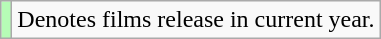<table class="wikitable">
<tr>
<td style="text-align:center; background:#b6fcb6;"></td>
<td>Denotes films release in current year.</td>
</tr>
</table>
